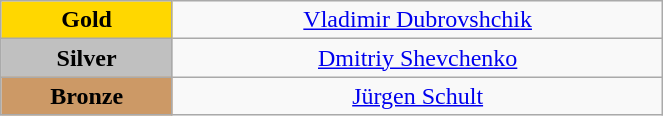<table class="wikitable" style="text-align:center; " width="35%">
<tr>
<td bgcolor="gold"><strong>Gold</strong></td>
<td><a href='#'>Vladimir Dubrovshchik</a><br>  <small><em></em></small></td>
</tr>
<tr>
<td bgcolor="silver"><strong>Silver</strong></td>
<td><a href='#'>Dmitriy Shevchenko</a><br>  <small><em></em></small></td>
</tr>
<tr>
<td bgcolor="CC9966"><strong>Bronze</strong></td>
<td><a href='#'>Jürgen Schult</a><br>  <small><em></em></small></td>
</tr>
</table>
